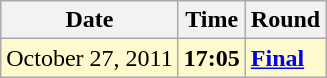<table class="wikitable">
<tr>
<th>Date</th>
<th>Time</th>
<th>Round</th>
</tr>
<tr style=background:lemonchiffon>
<td>October 27, 2011</td>
<td><strong>17:05</strong></td>
<td><strong><a href='#'>Final</a></strong></td>
</tr>
</table>
